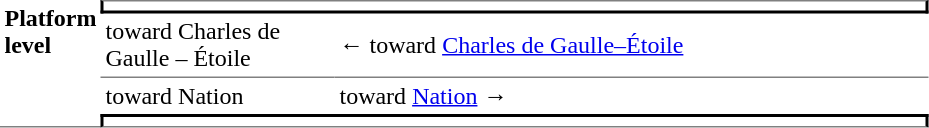<table border=0 cellspacing=0 cellpadding=3>
<tr>
<td style="border-bottom:solid 1px gray;" width=50 rowspan=10 valign=top><strong>Platform level</strong></td>
<td style="border-top:solid 1px gray;border-right:solid 2px black;border-left:solid 2px black;border-bottom:solid 2px black;text-align:center;" colspan=2></td>
</tr>
<tr>
<td style="border-bottom:solid 1px gray;" width=150>toward Charles de Gaulle – Étoile</td>
<td style="border-bottom:solid 1px gray;" width=390>←   toward <a href='#'>Charles de Gaulle–Étoile</a> </td>
</tr>
<tr>
<td>toward Nation</td>
<td>   toward <a href='#'>Nation</a>  →</td>
</tr>
<tr>
<td style="border-top:solid 2px black;border-right:solid 2px black;border-left:solid 2px black;border-bottom:solid 1px gray;text-align:center;" colspan=2></td>
</tr>
</table>
